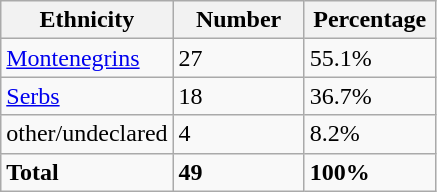<table class="wikitable">
<tr>
<th width="100px">Ethnicity</th>
<th width="80px">Number</th>
<th width="80px">Percentage</th>
</tr>
<tr>
<td><a href='#'>Montenegrins</a></td>
<td>27</td>
<td>55.1%</td>
</tr>
<tr>
<td><a href='#'>Serbs</a></td>
<td>18</td>
<td>36.7%</td>
</tr>
<tr>
<td>other/undeclared</td>
<td>4</td>
<td>8.2%</td>
</tr>
<tr>
<td><strong>Total</strong></td>
<td><strong>49</strong></td>
<td><strong>100%</strong></td>
</tr>
</table>
